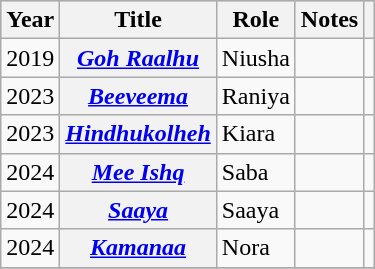<table class="wikitable sortable plainrowheaders">
<tr style="background:#ccc; text-align:center;">
<th scope="col">Year</th>
<th scope="col">Title</th>
<th scope="col">Role</th>
<th scope="col">Notes</th>
<th scope="col" class="unsortable"></th>
</tr>
<tr>
<td>2019</td>
<th scope="row"><em><a href='#'>Goh Raalhu</a></em></th>
<td>Niusha</td>
<td></td>
<td style="text-align: center;"></td>
</tr>
<tr>
<td>2023</td>
<th scope="row"><em><a href='#'>Beeveema</a></em></th>
<td>Raniya</td>
<td></td>
<td style="text-align: center;"></td>
</tr>
<tr>
<td>2023</td>
<th scope="row"><em><a href='#'>Hindhukolheh</a></em></th>
<td>Kiara</td>
<td></td>
<td style="text-align: center;"></td>
</tr>
<tr>
<td>2024</td>
<th scope="row"><em><a href='#'>Mee Ishq</a></em></th>
<td>Saba</td>
<td></td>
<td style="text-align: center;"></td>
</tr>
<tr>
<td>2024</td>
<th scope="row"><em><a href='#'>Saaya</a></em></th>
<td>Saaya</td>
<td></td>
<td style="text-align: center;"></td>
</tr>
<tr>
<td>2024</td>
<th scope="row"><em><a href='#'>Kamanaa</a></em></th>
<td>Nora</td>
<td></td>
<td style="text-align: center;"></td>
</tr>
<tr>
</tr>
</table>
